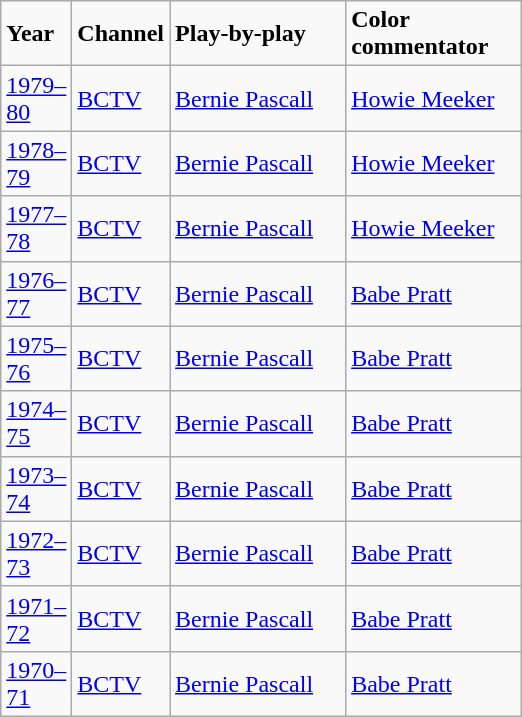<table class="wikitable">
<tr>
<td style="width:40px;"><strong>Year</strong></td>
<td style="width:40px;"><strong>Channel</strong></td>
<td style="width:110px;"><strong>Play-by-play</strong></td>
<td style="width:110px;"><strong>Color commentator</strong></td>
</tr>
<tr>
<td><a href='#'>1979–80</a></td>
<td><a href='#'>BCTV</a></td>
<td><a href='#'>Bernie Pascall</a></td>
<td><a href='#'>Howie Meeker</a></td>
</tr>
<tr>
<td><a href='#'>1978–79</a></td>
<td><a href='#'>BCTV</a></td>
<td><a href='#'>Bernie Pascall</a></td>
<td><a href='#'>Howie Meeker</a></td>
</tr>
<tr>
<td><a href='#'>1977–78</a></td>
<td><a href='#'>BCTV</a></td>
<td><a href='#'>Bernie Pascall</a></td>
<td><a href='#'>Howie Meeker</a></td>
</tr>
<tr>
<td><a href='#'>1976–77</a></td>
<td><a href='#'>BCTV</a></td>
<td><a href='#'>Bernie Pascall</a></td>
<td><a href='#'>Babe Pratt</a></td>
</tr>
<tr>
<td><a href='#'>1975–76</a></td>
<td><a href='#'>BCTV</a></td>
<td><a href='#'>Bernie Pascall</a></td>
<td><a href='#'>Babe Pratt</a></td>
</tr>
<tr>
<td><a href='#'>1974–75</a></td>
<td><a href='#'>BCTV</a></td>
<td><a href='#'>Bernie Pascall</a></td>
<td><a href='#'>Babe Pratt</a></td>
</tr>
<tr>
<td><a href='#'>1973–74</a></td>
<td><a href='#'>BCTV</a></td>
<td><a href='#'>Bernie Pascall</a></td>
<td><a href='#'>Babe Pratt</a></td>
</tr>
<tr>
<td><a href='#'>1972–73</a></td>
<td><a href='#'>BCTV</a></td>
<td><a href='#'>Bernie Pascall</a></td>
<td><a href='#'>Babe Pratt</a></td>
</tr>
<tr>
<td><a href='#'>1971–72</a></td>
<td><a href='#'>BCTV</a></td>
<td><a href='#'>Bernie Pascall</a></td>
<td><a href='#'>Babe Pratt</a></td>
</tr>
<tr>
<td><a href='#'>1970–71</a></td>
<td><a href='#'>BCTV</a></td>
<td><a href='#'>Bernie Pascall</a></td>
<td><a href='#'>Babe Pratt</a></td>
</tr>
</table>
